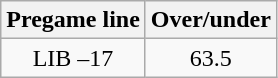<table class="wikitable">
<tr align="center">
<th style=>Pregame line</th>
<th style=>Over/under</th>
</tr>
<tr align="center">
<td>LIB –17</td>
<td>63.5</td>
</tr>
</table>
